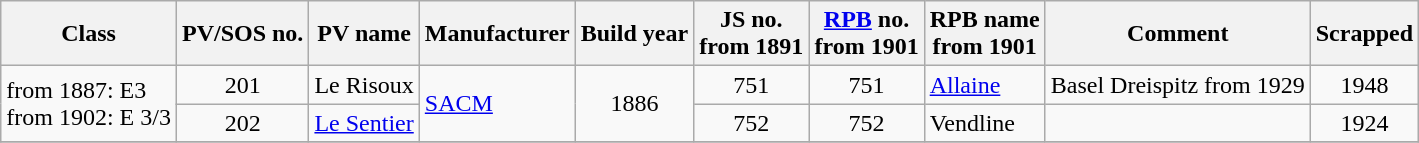<table class="wikitable" style="text-align:center">
<tr>
<th>Class</th>
<th>PV/SOS no.</th>
<th>PV name</th>
<th>Manufacturer</th>
<th>Build year</th>
<th>JS no.<br> from 1891</th>
<th><a href='#'>RPB</a> no.<br> from 1901</th>
<th>RPB name<br>from 1901</th>
<th>Comment</th>
<th>Scrapped</th>
</tr>
<tr>
<td rowspan="2" style="text-align:left">from 1887: E3<br>from 1902: E 3/3</td>
<td>201</td>
<td style="text-align:left">Le Risoux</td>
<td rowspan="2" style="text-align:left"><a href='#'>SACM</a></td>
<td rowspan="2">1886</td>
<td>751</td>
<td>751</td>
<td style="text-align:left"><a href='#'>Allaine</a></td>
<td style="text-align:left">Basel Dreispitz from 1929</td>
<td>1948</td>
</tr>
<tr>
<td>202</td>
<td style="text-align:left"><a href='#'>Le Sentier</a></td>
<td>752</td>
<td>752</td>
<td style="text-align:left">Vendline</td>
<td></td>
<td>1924</td>
</tr>
<tr>
</tr>
</table>
